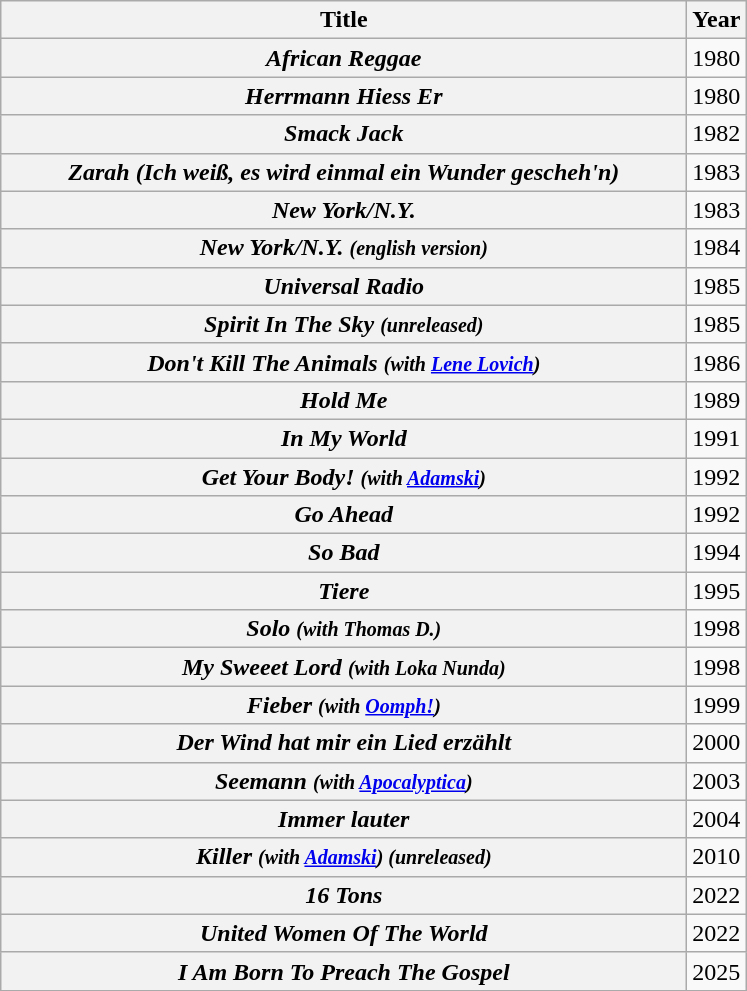<table class="wikitable plainrowheaders">
<tr>
<th scope="col" width="450">Title</th>
<th scope="col">Year</th>
</tr>
<tr>
<th scope="row"><em>African Reggae</em></th>
<td>1980</td>
</tr>
<tr>
<th scope="row"><em>Herrmann Hiess Er</em></th>
<td>1980</td>
</tr>
<tr>
<th scope="row"><em>Smack Jack</em></th>
<td>1982</td>
</tr>
<tr>
<th scope="row"><em>Zarah (Ich weiß, es wird einmal ein Wunder gescheh'n)</em></th>
<td>1983</td>
</tr>
<tr>
<th scope="row"><em>New York/N.Y.</em></th>
<td>1983</td>
</tr>
<tr>
<th scope="row"><em>New York/N.Y. <small>(english version)</small></em></th>
<td>1984</td>
</tr>
<tr>
<th scope="row"><em>Universal Radio</em></th>
<td>1985</td>
</tr>
<tr>
<th scope="row"><em>Spirit In The Sky <small>(unreleased)</small></em></th>
<td>1985</td>
</tr>
<tr>
<th scope="row"><em>Don't Kill The Animals <small>(with <a href='#'>Lene Lovich</a>)</small></em></th>
<td>1986</td>
</tr>
<tr>
<th scope="row"><em>Hold Me</em></th>
<td>1989</td>
</tr>
<tr>
<th scope="row"><em>In My World</em></th>
<td>1991</td>
</tr>
<tr>
<th scope="row"><em>Get Your Body! <small>(with <a href='#'>Adamski</a>)</small></em></th>
<td>1992</td>
</tr>
<tr>
<th scope="row"><em>Go Ahead</em></th>
<td>1992</td>
</tr>
<tr>
<th scope="row"><em>So Bad</em></th>
<td>1994</td>
</tr>
<tr>
<th scope="row"><em>Tiere</em></th>
<td>1995</td>
</tr>
<tr>
<th scope="row"><em>Solo <small>(with Thomas D.)</small></em></th>
<td>1998</td>
</tr>
<tr>
<th scope="row"><em>My Sweeet Lord <small>(with Loka Nunda)</small></em></th>
<td>1998</td>
</tr>
<tr>
<th scope="row"><em>Fieber <small>(with <a href='#'>Oomph!</a>)</small></em></th>
<td>1999</td>
</tr>
<tr>
<th scope="row"><em>Der Wind hat mir ein Lied erzählt</em></th>
<td>2000</td>
</tr>
<tr>
<th scope="row"><em>Seemann <small>(with <a href='#'>Apocalyptica</a>)</small></em></th>
<td>2003</td>
</tr>
<tr>
<th scope="row"><em>Immer lauter</em></th>
<td>2004</td>
</tr>
<tr>
<th scope="row"><em>Killer <small>(with <a href='#'>Adamski</a>) (unreleased)</small></em></th>
<td>2010</td>
</tr>
<tr>
<th scope="row"><em>16 Tons</em></th>
<td>2022</td>
</tr>
<tr>
<th scope="row"><em>United Women Of The World</em></th>
<td>2022</td>
</tr>
<tr>
<th scope="row"><em>I Am Born To Preach The Gospel</em></th>
<td>2025</td>
</tr>
</table>
